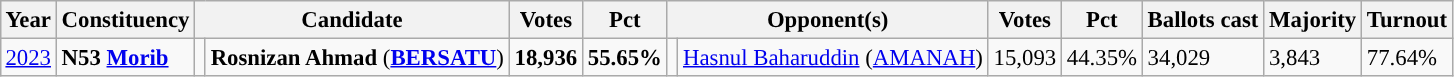<table class="wikitable" style="margin:0.5em ; font-size:95%">
<tr>
<th>Year</th>
<th>Constituency</th>
<th colspan=2>Candidate</th>
<th>Votes</th>
<th>Pct</th>
<th colspan=2>Opponent(s)</th>
<th>Votes</th>
<th>Pct</th>
<th>Ballots cast</th>
<th>Majority</th>
<th>Turnout</th>
</tr>
<tr>
<td><a href='#'>2023</a></td>
<td><strong>N53 <a href='#'>Morib</a></strong></td>
<td></td>
<td><strong>Rosnizan Ahmad</strong> (<a href='#'><strong>BERSATU</strong></a>)</td>
<td align=right><strong>18,936</strong></td>
<td><strong>55.65%</strong></td>
<td></td>
<td><a href='#'>Hasnul Baharuddin</a> (<a href='#'>AMANAH</a>)</td>
<td align=right>15,093</td>
<td>44.35%</td>
<td>34,029</td>
<td>3,843</td>
<td>77.64%</td>
</tr>
</table>
